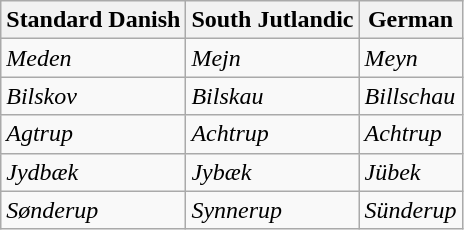<table class="wikitable">
<tr>
<th>Standard Danish</th>
<th>South Jutlandic</th>
<th>German</th>
</tr>
<tr>
<td><em>Meden</em></td>
<td><em>Mejn</em></td>
<td><em>Meyn</em></td>
</tr>
<tr>
<td><em>Bilskov</em></td>
<td><em>Bilskau</em></td>
<td><em>Billschau</em></td>
</tr>
<tr>
<td><em>Agtrup</em></td>
<td><em>Achtrup</em></td>
<td><em>Achtrup</em></td>
</tr>
<tr>
<td><em>Jydbæk</em></td>
<td><em>Jybæk</em></td>
<td><em>Jübek</em></td>
</tr>
<tr>
<td><em>Sønderup</em></td>
<td><em>Synnerup</em></td>
<td><em>Sünderup</em></td>
</tr>
</table>
